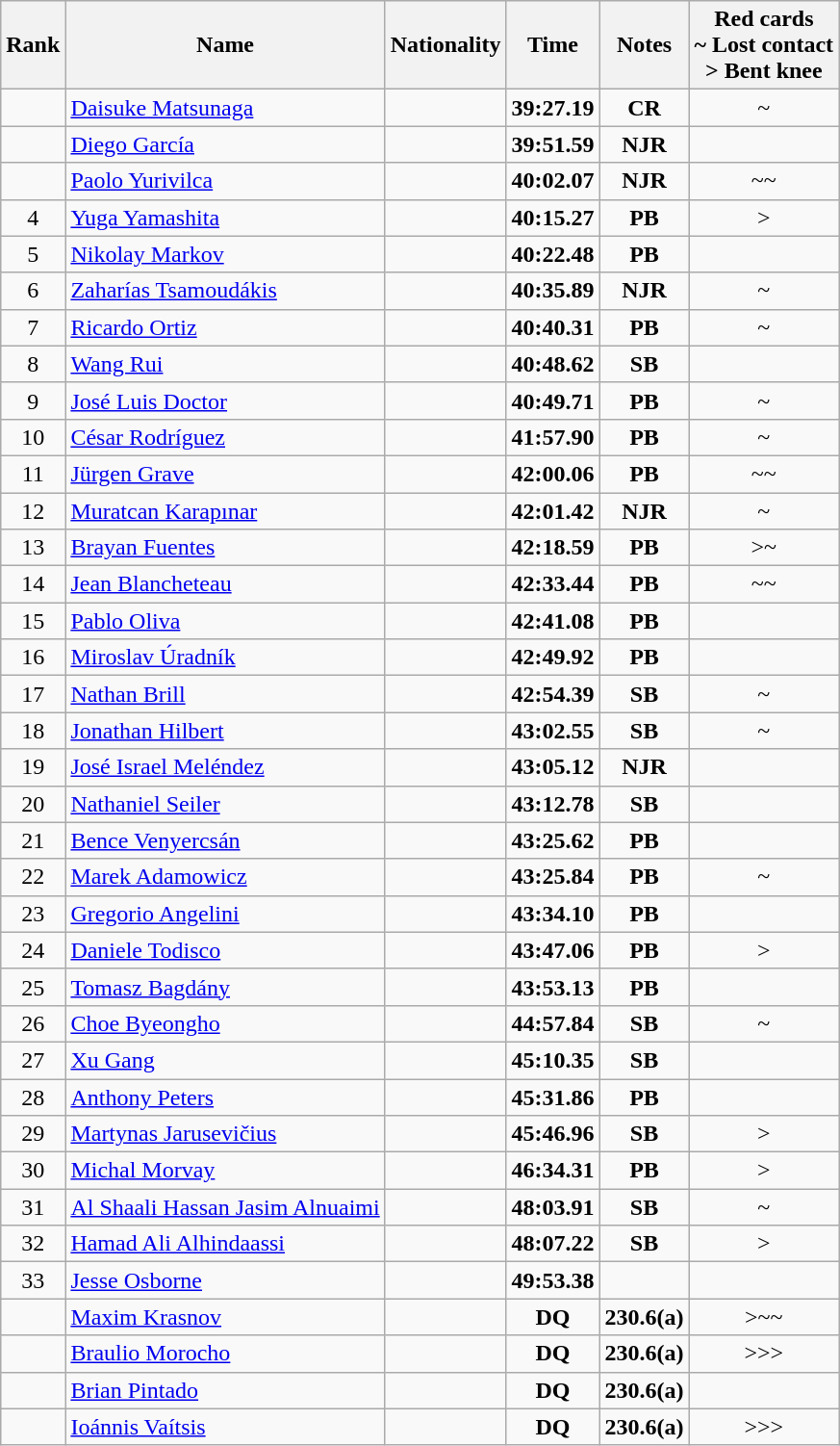<table class="wikitable sortable" style="text-align:center">
<tr>
<th>Rank</th>
<th>Name</th>
<th>Nationality</th>
<th>Time</th>
<th>Notes</th>
<th>Red cards<br>~ Lost contact<br> > Bent knee</th>
</tr>
<tr>
<td></td>
<td align=left><a href='#'>Daisuke Matsunaga</a></td>
<td align=left></td>
<td><strong>39:27.19</strong></td>
<td><strong>CR</strong></td>
<td>~</td>
</tr>
<tr>
<td></td>
<td align=left><a href='#'>Diego García</a></td>
<td align=left></td>
<td><strong>39:51.59</strong></td>
<td><strong>NJR</strong></td>
<td></td>
</tr>
<tr>
<td></td>
<td align=left><a href='#'>Paolo Yurivilca</a></td>
<td align=left></td>
<td><strong>40:02.07</strong></td>
<td><strong>NJR</strong></td>
<td>~~</td>
</tr>
<tr>
<td>4</td>
<td align=left><a href='#'>Yuga Yamashita</a></td>
<td align=left></td>
<td><strong>40:15.27</strong></td>
<td><strong>PB</strong></td>
<td>></td>
</tr>
<tr>
<td>5</td>
<td align=left><a href='#'>Nikolay Markov</a></td>
<td align=left></td>
<td><strong>40:22.48</strong></td>
<td><strong>PB</strong></td>
<td></td>
</tr>
<tr>
<td>6</td>
<td align=left><a href='#'>Zaharías Tsamoudákis</a></td>
<td align=left></td>
<td><strong>40:35.89</strong></td>
<td><strong>NJR</strong></td>
<td>~</td>
</tr>
<tr>
<td>7</td>
<td align=left><a href='#'>Ricardo Ortiz</a></td>
<td align=left></td>
<td><strong>40:40.31</strong></td>
<td><strong>PB</strong></td>
<td>~</td>
</tr>
<tr>
<td>8</td>
<td align=left><a href='#'>Wang Rui</a></td>
<td align=left></td>
<td><strong>40:48.62</strong></td>
<td><strong>SB</strong></td>
<td></td>
</tr>
<tr>
<td>9</td>
<td align=left><a href='#'>José Luis Doctor</a></td>
<td align=left></td>
<td><strong>40:49.71</strong></td>
<td><strong>PB</strong></td>
<td>~</td>
</tr>
<tr>
<td>10</td>
<td align=left><a href='#'>César Rodríguez</a></td>
<td align=left></td>
<td><strong>41:57.90</strong></td>
<td><strong>PB</strong></td>
<td>~</td>
</tr>
<tr>
<td>11</td>
<td align=left><a href='#'>Jürgen Grave</a></td>
<td align=left></td>
<td><strong>42:00.06</strong></td>
<td><strong>PB</strong></td>
<td>~~</td>
</tr>
<tr>
<td>12</td>
<td align=left><a href='#'>Muratcan Karapınar</a></td>
<td align=left></td>
<td><strong>42:01.42</strong></td>
<td><strong>NJR</strong></td>
<td>~</td>
</tr>
<tr>
<td>13</td>
<td align=left><a href='#'>Brayan Fuentes</a></td>
<td align=left></td>
<td><strong>42:18.59</strong></td>
<td><strong>PB</strong></td>
<td>>~</td>
</tr>
<tr>
<td>14</td>
<td align=left><a href='#'>Jean Blancheteau</a></td>
<td align=left></td>
<td><strong>42:33.44</strong></td>
<td><strong>PB</strong></td>
<td>~~</td>
</tr>
<tr>
<td>15</td>
<td align=left><a href='#'>Pablo Oliva</a></td>
<td align=left></td>
<td><strong>42:41.08</strong></td>
<td><strong>PB</strong></td>
<td></td>
</tr>
<tr>
<td>16</td>
<td align=left><a href='#'>Miroslav Úradník</a></td>
<td align=left></td>
<td><strong>42:49.92</strong></td>
<td><strong>PB</strong></td>
<td></td>
</tr>
<tr>
<td>17</td>
<td align=left><a href='#'>Nathan Brill</a></td>
<td align=left></td>
<td><strong>42:54.39</strong></td>
<td><strong>SB</strong></td>
<td>~</td>
</tr>
<tr>
<td>18</td>
<td align=left><a href='#'>Jonathan Hilbert</a></td>
<td align=left></td>
<td><strong>43:02.55</strong></td>
<td><strong>SB</strong></td>
<td>~</td>
</tr>
<tr>
<td>19</td>
<td align=left><a href='#'>José Israel Meléndez</a></td>
<td align=left></td>
<td><strong>43:05.12</strong></td>
<td><strong>NJR</strong></td>
<td></td>
</tr>
<tr>
<td>20</td>
<td align=left><a href='#'>Nathaniel Seiler</a></td>
<td align=left></td>
<td><strong>43:12.78</strong></td>
<td><strong>SB</strong></td>
<td></td>
</tr>
<tr>
<td>21</td>
<td align=left><a href='#'>Bence Venyercsán</a></td>
<td align=left></td>
<td><strong>43:25.62</strong></td>
<td><strong>PB</strong></td>
<td></td>
</tr>
<tr>
<td>22</td>
<td align=left><a href='#'>Marek Adamowicz</a></td>
<td align=left></td>
<td><strong>43:25.84</strong></td>
<td><strong>PB</strong></td>
<td>~</td>
</tr>
<tr>
<td>23</td>
<td align=left><a href='#'>Gregorio Angelini</a></td>
<td align=left></td>
<td><strong>43:34.10</strong></td>
<td><strong>PB</strong></td>
<td></td>
</tr>
<tr>
<td>24</td>
<td align=left><a href='#'>Daniele Todisco</a></td>
<td align=left></td>
<td><strong>43:47.06</strong></td>
<td><strong>PB</strong></td>
<td>></td>
</tr>
<tr>
<td>25</td>
<td align=left><a href='#'>Tomasz Bagdány</a></td>
<td align=left></td>
<td><strong>43:53.13</strong></td>
<td><strong>PB</strong></td>
<td></td>
</tr>
<tr>
<td>26</td>
<td align=left><a href='#'>Choe Byeongho</a></td>
<td align=left></td>
<td><strong>44:57.84</strong></td>
<td><strong>SB</strong></td>
<td>~</td>
</tr>
<tr>
<td>27</td>
<td align=left><a href='#'>Xu Gang</a></td>
<td align=left></td>
<td><strong>45:10.35</strong></td>
<td><strong>SB</strong></td>
<td></td>
</tr>
<tr>
<td>28</td>
<td align=left><a href='#'>Anthony Peters</a></td>
<td align=left></td>
<td><strong>45:31.86</strong></td>
<td><strong>PB</strong></td>
<td></td>
</tr>
<tr>
<td>29</td>
<td align=left><a href='#'>Martynas Jarusevičius</a></td>
<td align=left></td>
<td><strong>45:46.96</strong></td>
<td><strong>SB</strong></td>
<td>></td>
</tr>
<tr>
<td>30</td>
<td align=left><a href='#'>Michal Morvay</a></td>
<td align=left></td>
<td><strong>46:34.31</strong></td>
<td><strong>PB</strong></td>
<td>></td>
</tr>
<tr>
<td>31</td>
<td align=left><a href='#'>Al Shaali Hassan Jasim Alnuaimi</a></td>
<td align=left></td>
<td><strong>48:03.91</strong></td>
<td><strong>SB</strong></td>
<td>~</td>
</tr>
<tr>
<td>32</td>
<td align=left><a href='#'>Hamad Ali Alhindaassi</a></td>
<td align=left></td>
<td><strong>48:07.22</strong></td>
<td><strong>SB</strong></td>
<td>></td>
</tr>
<tr>
<td>33</td>
<td align=left><a href='#'>Jesse Osborne</a></td>
<td align=left></td>
<td><strong>49:53.38</strong></td>
<td></td>
<td></td>
</tr>
<tr>
<td></td>
<td align=left><a href='#'>Maxim Krasnov</a></td>
<td align=left></td>
<td><strong>DQ</strong></td>
<td><strong>230.6(a)</strong></td>
<td>>~~</td>
</tr>
<tr>
<td></td>
<td align=left><a href='#'>Braulio Morocho</a></td>
<td align=left></td>
<td><strong>DQ</strong></td>
<td><strong>230.6(a)</strong></td>
<td>>>></td>
</tr>
<tr>
<td></td>
<td align=left><a href='#'>Brian Pintado</a></td>
<td align=left></td>
<td><strong>DQ</strong></td>
<td><strong>230.6(a)</strong></td>
<td></td>
</tr>
<tr>
<td></td>
<td align=left><a href='#'>Ioánnis Vaítsis</a></td>
<td align=left></td>
<td><strong>DQ</strong></td>
<td><strong>230.6(a)</strong></td>
<td>>>></td>
</tr>
</table>
